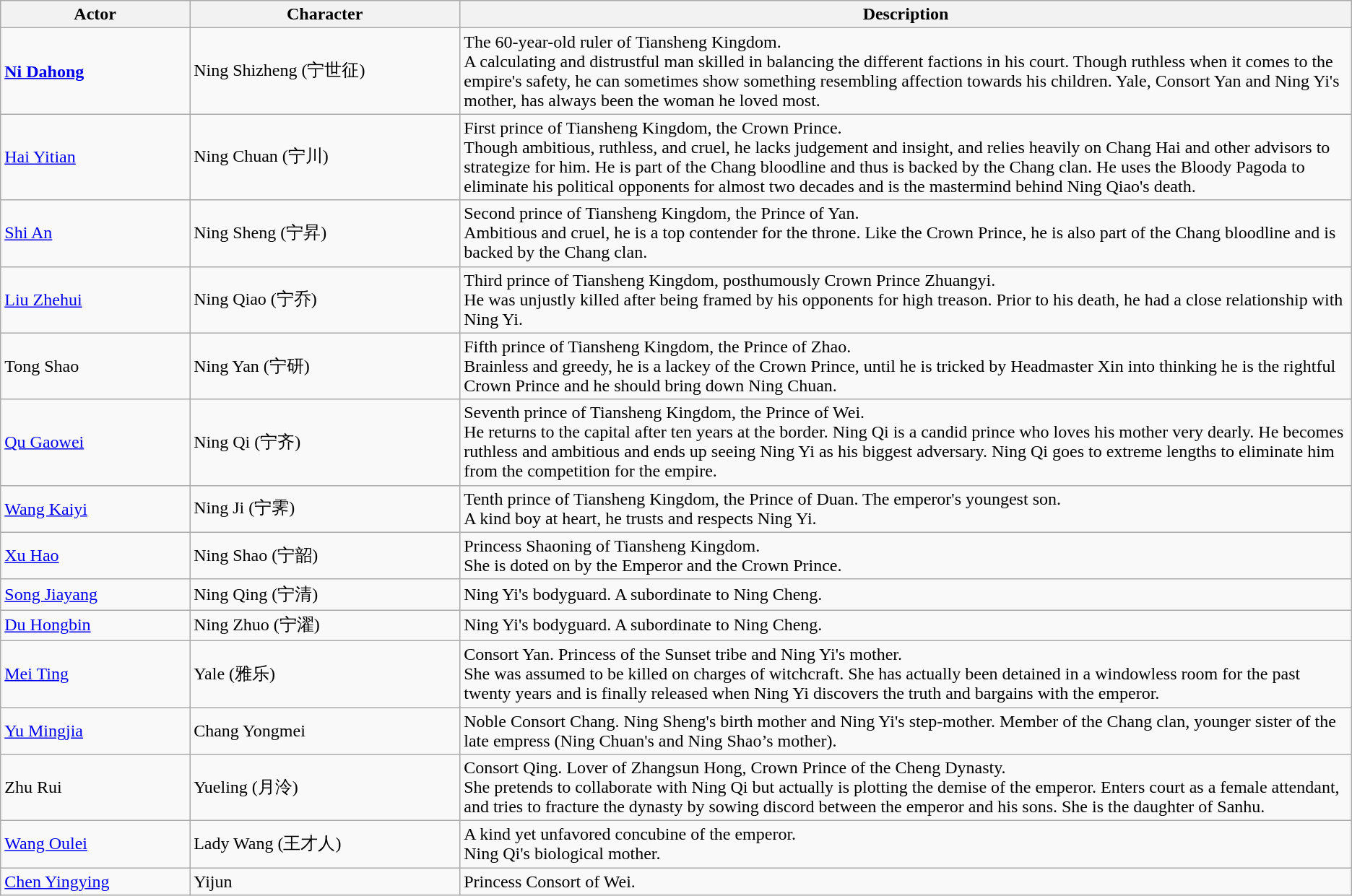<table class="wikitable">
<tr>
<th style="width:14%">Actor</th>
<th style="width:20%">Character</th>
<th>Description</th>
</tr>
<tr>
<td><strong><a href='#'>Ni Dahong</a></strong></td>
<td>Ning Shizheng (宁世征)</td>
<td>The 60-year-old ruler of Tiansheng Kingdom.<br> A calculating and distrustful man skilled in balancing the different factions in his court. Though ruthless when it comes to the empire's safety, he can sometimes show something resembling affection towards his children. Yale, Consort Yan and Ning Yi's mother, has always been the woman he loved most.</td>
</tr>
<tr>
<td><a href='#'>Hai Yitian</a></td>
<td>Ning Chuan (宁川)</td>
<td>First prince of Tiansheng Kingdom, the Crown Prince.<br> Though ambitious, ruthless, and cruel, he lacks judgement and insight, and relies heavily on Chang Hai and other advisors to strategize for him. He is part of the Chang bloodline and thus is backed by the Chang clan. He uses the Bloody Pagoda to eliminate his political opponents for almost two decades and is the mastermind behind Ning Qiao's death.</td>
</tr>
<tr>
<td><a href='#'>Shi An</a></td>
<td>Ning Sheng (宁昇)</td>
<td>Second prince of Tiansheng Kingdom, the Prince of Yan.<br> Ambitious and cruel, he is a top contender for the throne. Like the Crown Prince, he is also part of the Chang bloodline and is backed by the Chang clan.</td>
</tr>
<tr>
<td><a href='#'>Liu Zhehui</a></td>
<td>Ning Qiao (宁乔)</td>
<td>Third prince of Tiansheng Kingdom, posthumously Crown Prince Zhuangyi.<br> He was unjustly killed after being framed by his opponents for high treason. Prior to his death, he had a close relationship with Ning Yi.</td>
</tr>
<tr>
<td>Tong Shao</td>
<td>Ning Yan (宁研)</td>
<td>Fifth prince of Tiansheng Kingdom, the Prince of Zhao.<br> Brainless and greedy, he is a lackey of the Crown Prince, until he is tricked by Headmaster Xin into thinking he is the rightful Crown Prince and he should bring down Ning Chuan.</td>
</tr>
<tr>
<td><a href='#'>Qu Gaowei</a></td>
<td>Ning Qi (宁齐)</td>
<td>Seventh prince of Tiansheng Kingdom, the Prince of Wei.<br> He returns to the capital after ten years at the border. Ning Qi is a candid prince who loves his mother very dearly. He becomes ruthless and ambitious and ends up seeing Ning Yi as his biggest adversary. Ning Qi goes to extreme lengths to eliminate him from the competition for the empire.</td>
</tr>
<tr>
<td><a href='#'>Wang Kaiyi</a></td>
<td>Ning Ji (宁霁)</td>
<td>Tenth prince of Tiansheng Kingdom, the Prince of Duan. The emperor's youngest son. <br> A kind boy at heart, he trusts and respects Ning Yi.</td>
</tr>
<tr>
<td><a href='#'>Xu Hao</a></td>
<td>Ning Shao (宁韶)</td>
<td>Princess Shaoning of Tiansheng Kingdom.<br> She is doted on by the Emperor and the Crown Prince.</td>
</tr>
<tr>
<td><a href='#'>Song Jiayang</a></td>
<td>Ning Qing (宁清)</td>
<td>Ning Yi's bodyguard. A subordinate to Ning Cheng.</td>
</tr>
<tr>
<td><a href='#'>Du Hongbin</a></td>
<td>Ning Zhuo (宁濯)</td>
<td>Ning Yi's bodyguard. A subordinate to Ning Cheng.</td>
</tr>
<tr>
<td><a href='#'>Mei Ting</a></td>
<td>Yale (雅乐)</td>
<td>Consort Yan. Princess of the Sunset tribe and Ning Yi's mother.<br> She was assumed to be killed on charges of witchcraft. She has actually been detained in a windowless room for the past twenty years and is finally released when Ning Yi discovers the truth and bargains with the emperor.</td>
</tr>
<tr>
<td><a href='#'>Yu Mingjia</a></td>
<td>Chang Yongmei</td>
<td>Noble Consort Chang. Ning Sheng's birth mother and Ning Yi's step-mother. Member of the Chang clan, younger sister of the late empress (Ning Chuan's and Ning Shao’s mother).</td>
</tr>
<tr>
<td>Zhu Rui</td>
<td>Yueling (月泠)</td>
<td>Consort Qing. Lover of Zhangsun Hong, Crown Prince of the Cheng Dynasty.<br> She pretends to collaborate with Ning Qi but actually is plotting the demise of the emperor. Enters court as a female attendant, and tries to fracture the dynasty by sowing discord between the emperor and his sons. She is the daughter of Sanhu.</td>
</tr>
<tr>
<td><a href='#'>Wang Oulei</a></td>
<td>Lady Wang (王才人)</td>
<td>A kind yet unfavored concubine of the emperor. <br> Ning Qi's biological mother.</td>
</tr>
<tr>
<td><a href='#'>Chen Yingying</a></td>
<td>Yijun</td>
<td>Princess Consort of Wei.</td>
</tr>
</table>
